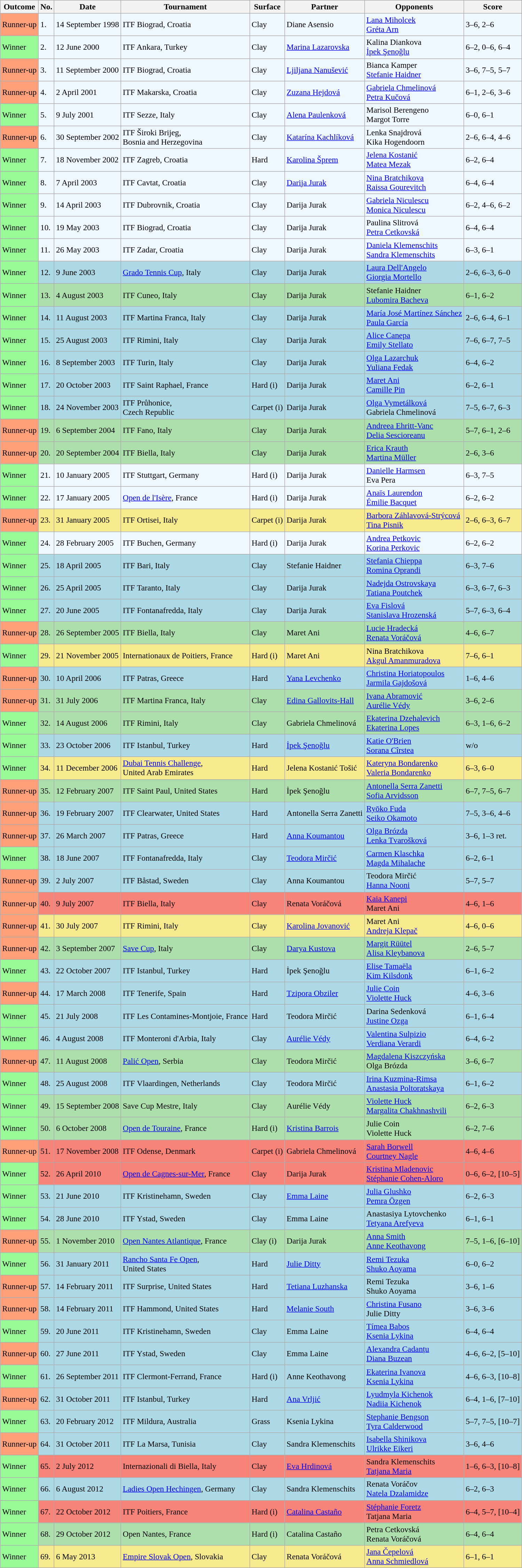<table class=wikitable style=font-size:97%>
<tr>
<th>Outcome</th>
<th>No.</th>
<th>Date</th>
<th>Tournament</th>
<th>Surface</th>
<th>Partner</th>
<th>Opponents</th>
<th>Score</th>
</tr>
<tr style="background:#f0f8ff;">
<td bgcolor=#FFA07A>Runner-up</td>
<td>1.</td>
<td>14 September 1998</td>
<td>ITF Biograd, Croatia</td>
<td>Clay</td>
<td> Diane Asensio</td>
<td> <a href='#'>Lana Miholcek</a> <br>  <a href='#'>Gréta Arn</a></td>
<td>3–6, 2–6</td>
</tr>
<tr style="background:#f0f8ff;">
<td bgcolor=98FB98>Winner</td>
<td>2.</td>
<td>12 June 2000</td>
<td>ITF Ankara, Turkey</td>
<td>Clay</td>
<td> <a href='#'>Marina Lazarovska</a></td>
<td> Kalina Diankova <br>  <a href='#'>İpek Şenoğlu</a></td>
<td>6–2, 0–6, 6–4</td>
</tr>
<tr style="background:#f0f8ff;">
<td bgcolor=#FFA07A>Runner-up</td>
<td>3.</td>
<td>11 September 2000</td>
<td>ITF Biograd, Croatia</td>
<td>Clay</td>
<td> <a href='#'>Ljiljana Nanušević</a></td>
<td> Bianca Kamper <br>  <a href='#'>Stefanie Haidner</a></td>
<td>3–6, 7–5, 5–7</td>
</tr>
<tr style="background:#f0f8ff;">
<td bgcolor=#FFA07A>Runner-up</td>
<td>4.</td>
<td>2 April 2001</td>
<td>ITF Makarska, Croatia</td>
<td>Clay</td>
<td> <a href='#'>Zuzana Hejdová</a></td>
<td> <a href='#'>Gabriela Chmelinová</a> <br>  <a href='#'>Petra Kučová</a></td>
<td>6–1, 2–6, 3–6</td>
</tr>
<tr style="background:#f0f8ff;">
<td bgcolor=98FB98>Winner</td>
<td>5.</td>
<td>9 July 2001</td>
<td>ITF Sezze, Italy</td>
<td>Clay</td>
<td> <a href='#'>Alena Paulenková</a></td>
<td> Marisol Berengeno <br>  Margot Torre</td>
<td>6–0, 6–1</td>
</tr>
<tr style="background:#f0f8ff;">
<td bgcolor=#FFA07A>Runner-up</td>
<td>6.</td>
<td>30 September 2002</td>
<td>ITF Široki Brijeg, <br>Bosnia and Herzegovina</td>
<td>Clay</td>
<td> <a href='#'>Katarína Kachlíková</a></td>
<td> Lenka Snajdrová <br>  Kika Hogendoorn</td>
<td>2–6, 6–4, 4–6</td>
</tr>
<tr style="background:#f0f8ff;">
<td bgcolor=98FB98>Winner</td>
<td>7.</td>
<td>18 November 2002</td>
<td>ITF Zagreb, Croatia</td>
<td>Hard</td>
<td> <a href='#'>Karolina Šprem</a></td>
<td> <a href='#'>Jelena Kostanić</a> <br>  <a href='#'>Matea Mezak</a></td>
<td>6–2, 6–4</td>
</tr>
<tr style="background:#f0f8ff;">
<td bgcolor=98FB98>Winner</td>
<td>8.</td>
<td>7 April 2003</td>
<td>ITF Cavtat, Croatia</td>
<td>Clay</td>
<td> <a href='#'>Darija Jurak</a></td>
<td> <a href='#'>Nina Bratchikova</a> <br>  <a href='#'>Raissa Gourevitch</a></td>
<td>6–4, 6–4</td>
</tr>
<tr style="background:#f0f8ff;">
<td bgcolor=98FB98>Winner</td>
<td>9.</td>
<td>14 April 2003</td>
<td>ITF Dubrovnik, Croatia</td>
<td>Clay</td>
<td> Darija Jurak</td>
<td> <a href='#'>Gabriela Niculescu</a> <br>  <a href='#'>Monica Niculescu</a></td>
<td>6–2, 4–6, 6–2</td>
</tr>
<tr style="background:#f0f8ff;">
<td bgcolor=98FB98>Winner</td>
<td>10.</td>
<td>19 May 2003</td>
<td>ITF Biograd, Croatia</td>
<td>Clay</td>
<td> Darija Jurak</td>
<td> Paulina Slitrová <br>  <a href='#'>Petra Cetkovská</a></td>
<td>6–4, 6–4</td>
</tr>
<tr style="background:#f0f8ff;">
<td bgcolor=98FB98>Winner</td>
<td>11.</td>
<td>26 May 2003</td>
<td>ITF Zadar, Croatia</td>
<td>Clay</td>
<td> Darija Jurak</td>
<td> <a href='#'>Daniela Klemenschits</a> <br>  <a href='#'>Sandra Klemenschits</a></td>
<td>6–3, 6–1</td>
</tr>
<tr style="background:lightblue;">
<td bgcolor=98FB98>Winner</td>
<td>12.</td>
<td>9 June 2003</td>
<td><a href='#'>Grado Tennis Cup</a>, Italy</td>
<td>Clay</td>
<td> Darija Jurak</td>
<td> <a href='#'>Laura Dell'Angelo</a> <br>  <a href='#'>Giorgia Mortello</a></td>
<td>2–6, 6–3, 6–0</td>
</tr>
<tr style="background:#addfad;">
<td bgcolor=98FB98>Winner</td>
<td>13.</td>
<td>4 August 2003</td>
<td>ITF Cuneo, Italy</td>
<td>Clay</td>
<td> Darija Jurak</td>
<td> Stefanie Haidner <br>  <a href='#'>Lubomira Bacheva</a></td>
<td>6–1, 6–2</td>
</tr>
<tr style="background:lightblue;">
<td bgcolor=98FB98>Winner</td>
<td>14.</td>
<td>11 August 2003</td>
<td>ITF Martina Franca, Italy</td>
<td>Clay</td>
<td> Darija Jurak</td>
<td> <a href='#'>María José Martínez Sánchez</a> <br>  <a href='#'>Paula García</a></td>
<td>2–6, 6–4, 6–1</td>
</tr>
<tr style="background:lightblue;">
<td bgcolor=98FB98>Winner</td>
<td>15.</td>
<td>25 August 2003</td>
<td>ITF Rimini, Italy</td>
<td>Clay</td>
<td> Darija Jurak</td>
<td> <a href='#'>Alice Canepa</a> <br>  <a href='#'>Emily Stellato</a></td>
<td>7–6, 6–7, 7–5</td>
</tr>
<tr style="background:lightblue;">
<td bgcolor=98FB98>Winner</td>
<td>16.</td>
<td>8 September 2003</td>
<td>ITF Turin, Italy</td>
<td>Clay</td>
<td> Darija Jurak</td>
<td> <a href='#'>Olga Lazarchuk</a> <br>  <a href='#'>Yuliana Fedak</a></td>
<td>6–4, 6–2</td>
</tr>
<tr style="background:lightblue;">
<td bgcolor=98FB98>Winner</td>
<td>17.</td>
<td>20 October 2003</td>
<td>ITF Saint Raphael, France</td>
<td>Hard (i)</td>
<td> Darija Jurak</td>
<td> <a href='#'>Maret Ani</a> <br>  <a href='#'>Camille Pin</a></td>
<td>6–2, 6–1</td>
</tr>
<tr style="background:lightblue;">
<td bgcolor=98FB98>Winner</td>
<td>18.</td>
<td>24 November 2003</td>
<td>ITF Průhonice, <br>Czech Republic</td>
<td>Carpet (i)</td>
<td> Darija Jurak</td>
<td> <a href='#'>Olga Vymetálková</a> <br>  Gabriela Chmelinová</td>
<td>7–5, 6–7, 6–3</td>
</tr>
<tr style="background:#addfad;">
<td bgcolor=#FFA07A>Runner-up</td>
<td>19.</td>
<td>6 September 2004</td>
<td>ITF Fano, Italy</td>
<td>Clay</td>
<td> Darija Jurak</td>
<td> <a href='#'>Andreea Ehritt-Vanc</a> <br>  <a href='#'>Delia Sescioreanu</a></td>
<td>5–7, 6–1, 2–6</td>
</tr>
<tr style="background:#addfad;">
<td bgcolor=#FFA07A>Runner-up</td>
<td>20.</td>
<td>20 September 2004</td>
<td>ITF Biella, Italy</td>
<td>Clay</td>
<td> Darija Jurak</td>
<td> <a href='#'>Erica Krauth</a> <br>  <a href='#'>Martina Müller</a></td>
<td>2–6, 3–6</td>
</tr>
<tr style="background:#f0f8ff;">
<td bgcolor=98FB98>Winner</td>
<td>21.</td>
<td>10 January 2005</td>
<td>ITF Stuttgart, Germany</td>
<td>Hard (i)</td>
<td> Darija Jurak</td>
<td> <a href='#'>Danielle Harmsen</a> <br>  Eva Pera</td>
<td>6–3, 7–5</td>
</tr>
<tr style="background:#f0f8ff;">
<td bgcolor=98FB98>Winner</td>
<td>22.</td>
<td>17 January 2005</td>
<td><a href='#'>Open de l'Isère</a>, France</td>
<td>Hard (i)</td>
<td> Darija Jurak</td>
<td> <a href='#'>Anaïs Laurendon</a> <br>  <a href='#'>Émilie Bacquet</a></td>
<td>6–2, 6–2</td>
</tr>
<tr style="background:#f7e98e;">
<td bgcolor=#FFA07A>Runner-up</td>
<td>23.</td>
<td>31 January 2005</td>
<td>ITF Ortisei, Italy</td>
<td>Carpet (i)</td>
<td> Darija Jurak</td>
<td> <a href='#'>Barbora Záhlavová-Strýcová</a> <br>  <a href='#'>Tina Pisnik</a></td>
<td>2–6, 6–3, 6–7</td>
</tr>
<tr style="background:#f0f8ff;">
<td bgcolor=98FB98>Winner</td>
<td>24.</td>
<td>28 February 2005</td>
<td>ITF Buchen, Germany</td>
<td>Hard (i)</td>
<td> Darija Jurak</td>
<td> <a href='#'>Andrea Petkovic</a> <br>  <a href='#'>Korina Perkovic</a></td>
<td>6–2, 6–2</td>
</tr>
<tr style="background:lightblue;">
<td bgcolor=98FB98>Winner</td>
<td>25.</td>
<td>18 April 2005</td>
<td>ITF Bari, Italy</td>
<td>Clay</td>
<td> Stefanie Haidner</td>
<td> <a href='#'>Stefania Chieppa</a> <br>  <a href='#'>Romina Oprandi</a></td>
<td>6–3, 7–6</td>
</tr>
<tr style="background:lightblue;">
<td bgcolor=98FB98>Winner</td>
<td>26.</td>
<td>25 April 2005</td>
<td>ITF Taranto, Italy</td>
<td>Clay</td>
<td> Darija Jurak</td>
<td> <a href='#'>Nadejda Ostrovskaya</a> <br>  <a href='#'>Tatiana Poutchek</a></td>
<td>6–3, 6–7, 6–3</td>
</tr>
<tr style="background:lightblue;">
<td bgcolor=98FB98>Winner</td>
<td>27.</td>
<td>20 June 2005</td>
<td>ITF Fontanafredda, Italy</td>
<td>Clay</td>
<td> Darija Jurak</td>
<td> <a href='#'>Eva Fislová</a> <br>  <a href='#'>Stanislava Hrozenská</a></td>
<td>5–7, 6–3, 6–4</td>
</tr>
<tr style="background:#addfad;">
<td bgcolor=#FFA07A>Runner-up</td>
<td>28.</td>
<td>26 September 2005</td>
<td>ITF Biella, Italy</td>
<td>Clay</td>
<td> Maret Ani</td>
<td> <a href='#'>Lucie Hradecká</a> <br>  <a href='#'>Renata Voráčová</a></td>
<td>4–6, 6–7</td>
</tr>
<tr style="background:#f7e98e;">
<td bgcolor=98FB98>Winner</td>
<td>29.</td>
<td>21 November 2005</td>
<td>Internationaux de Poitiers, France</td>
<td>Hard (i)</td>
<td> Maret Ani</td>
<td> Nina Bratchikova <br>  <a href='#'>Akgul Amanmuradova</a></td>
<td>7–6, 6–1</td>
</tr>
<tr style="background:lightblue;">
<td bgcolor=#FFA07A>Runner-up</td>
<td>30.</td>
<td>10 April 2006</td>
<td>ITF Patras, Greece</td>
<td>Hard</td>
<td> <a href='#'>Yana Levchenko</a></td>
<td> <a href='#'>Christina Horiatopoulos</a> <br>  <a href='#'>Jarmila Gajdošová</a></td>
<td>1–6, 4–6</td>
</tr>
<tr style="background:#addfad;">
<td bgcolor=#FFA07A>Runner-up</td>
<td>31.</td>
<td>31 July 2006</td>
<td>ITF Martina Franca, Italy</td>
<td>Clay</td>
<td> <a href='#'>Edina Gallovits-Hall</a></td>
<td> <a href='#'>Ivana Abramović</a> <br>  <a href='#'>Aurélie Védy</a></td>
<td>3–6, 2–6</td>
</tr>
<tr style="background:#addfad;">
<td bgcolor=98FB98>Winner</td>
<td>32.</td>
<td>14 August 2006</td>
<td>ITF Rimini, Italy</td>
<td>Clay</td>
<td> Gabriela Chmelinová</td>
<td> <a href='#'>Ekaterina Dzehalevich</a> <br>  <a href='#'>Ekaterina Lopes</a></td>
<td>6–3, 1–6, 6–2</td>
</tr>
<tr style="background:lightblue;">
<td bgcolor=98FB98>Winner</td>
<td>33.</td>
<td>23 October 2006</td>
<td>ITF Istanbul, Turkey</td>
<td>Hard</td>
<td> <a href='#'>İpek Şenoğlu</a></td>
<td> <a href='#'>Katie O'Brien</a> <br>  <a href='#'>Sorana Cîrstea</a></td>
<td>w/o</td>
</tr>
<tr style="background:#f7e98e;">
<td bgcolor=98FB98>Winner</td>
<td>34.</td>
<td>11 December 2006</td>
<td><a href='#'>Dubai Tennis Challenge</a>, <br>United Arab Emirates</td>
<td>Hard</td>
<td> Jelena Kostanić Tošić</td>
<td> <a href='#'>Kateryna Bondarenko</a> <br>  <a href='#'>Valeria Bondarenko</a></td>
<td>6–3, 6–0</td>
</tr>
<tr style="background:#addfad;">
<td bgcolor=#FFA07A>Runner-up</td>
<td>35.</td>
<td>12 February 2007</td>
<td>ITF Saint Paul, United States</td>
<td>Hard</td>
<td> İpek Şenoğlu</td>
<td> <a href='#'>Antonella Serra Zanetti</a> <br>  <a href='#'>Sofia Arvidsson</a></td>
<td>6–7, 7–5, 6–7</td>
</tr>
<tr style="background:lightblue;">
<td bgcolor=#FFA07A>Runner-up</td>
<td>36.</td>
<td>19 February 2007</td>
<td>ITF Clearwater, United States</td>
<td>Hard</td>
<td> Antonella Serra Zanetti</td>
<td> <a href='#'>Ryōko Fuda</a> <br>  <a href='#'>Seiko Okamoto</a></td>
<td>7–5, 3–6, 4–6</td>
</tr>
<tr style="background:lightblue;">
<td bgcolor=#FFA07A>Runner-up</td>
<td>37.</td>
<td>26 March 2007</td>
<td>ITF Patras, Greece</td>
<td>Hard</td>
<td> <a href='#'>Anna Koumantou</a></td>
<td> <a href='#'>Olga Brózda</a> <br>  <a href='#'>Lenka Tvarošková</a></td>
<td>3–6, 1–3 ret.</td>
</tr>
<tr style="background:lightblue;">
<td bgcolor=98FB98>Winner</td>
<td>38.</td>
<td>18 June 2007</td>
<td>ITF Fontanafredda, Italy</td>
<td>Clay</td>
<td> <a href='#'>Teodora Mirčić</a></td>
<td> <a href='#'>Carmen Klaschka</a> <br>  <a href='#'>Magda Mihalache</a></td>
<td>6–2, 6–1</td>
</tr>
<tr style="background:lightblue;">
<td bgcolor=#FFA07A>Runner-up</td>
<td>39.</td>
<td>2 July 2007</td>
<td>ITF Båstad, Sweden</td>
<td>Clay</td>
<td> Anna Koumantou</td>
<td> Teodora Mirčić <br>  <a href='#'>Hanna Nooni</a></td>
<td>5–7, 5–7</td>
</tr>
<tr style="background:#f88379;">
<td bgcolor=#FFA07A>Runner-up</td>
<td>40.</td>
<td>9 July 2007</td>
<td>ITF Biella, Italy</td>
<td>Clay</td>
<td> Renata Voráčová</td>
<td> <a href='#'>Kaia Kanepi</a> <br>  Maret Ani</td>
<td>4–6, 1–6</td>
</tr>
<tr style="background:#f7e98e;">
<td bgcolor=#FFA07A>Runner-up</td>
<td>41.</td>
<td>30 July 2007</td>
<td>ITF Rimini, Italy</td>
<td>Clay</td>
<td> <a href='#'>Karolina Jovanović</a></td>
<td> Maret Ani <br>  <a href='#'>Andreja Klepač</a></td>
<td>4–6, 0–6</td>
</tr>
<tr style="background:#addfad;">
<td bgcolor=#FFA07A>Runner-up</td>
<td>42.</td>
<td>3 September 2007</td>
<td><a href='#'>Save Cup</a>, Italy</td>
<td>Clay</td>
<td> <a href='#'>Darya Kustova</a></td>
<td> <a href='#'>Margit Rüütel</a> <br>  <a href='#'>Alisa Kleybanova</a></td>
<td>2–6, 5–7</td>
</tr>
<tr style="background:lightblue;">
<td bgcolor=98FB98>Winner</td>
<td>43.</td>
<td>22 October 2007</td>
<td>ITF Istanbul, Turkey</td>
<td>Hard</td>
<td> İpek Şenoğlu</td>
<td> <a href='#'>Elise Tamaëla</a> <br>  <a href='#'>Kim Kilsdonk</a></td>
<td>6–1, 6–2</td>
</tr>
<tr style="background:lightblue;">
<td bgcolor=#FFA07A>Runner-up</td>
<td>44.</td>
<td>17 March 2008</td>
<td>ITF Tenerife, Spain</td>
<td>Hard</td>
<td> <a href='#'>Tzipora Obziler</a></td>
<td> <a href='#'>Julie Coin</a> <br>  <a href='#'>Violette Huck</a></td>
<td>4–6, 3–6</td>
</tr>
<tr style="background:lightblue;">
<td bgcolor=98FB98>Winner</td>
<td>45.</td>
<td>21 July 2008</td>
<td>ITF Les Contamines-Montjoie, France</td>
<td>Hard</td>
<td> Teodora Mirčić</td>
<td> Darina Sedenková <br>  <a href='#'>Justine Ozga</a></td>
<td>6–1, 6–4</td>
</tr>
<tr style="background:lightblue;">
<td bgcolor=98FB98>Winner</td>
<td>46.</td>
<td>4 August 2008</td>
<td>ITF Monteroni d'Arbia, Italy</td>
<td>Clay</td>
<td> <a href='#'>Aurélie Védy</a></td>
<td> <a href='#'>Valentina Sulpizio</a> <br>  <a href='#'>Verdiana Verardi</a></td>
<td>6–4, 6–2</td>
</tr>
<tr style="background:#addfad;">
<td bgcolor=#FFA07A>Runner-up</td>
<td>47.</td>
<td>11 August 2008</td>
<td><a href='#'>Palić Open</a>, Serbia</td>
<td>Clay</td>
<td> Teodora Mirčić</td>
<td> <a href='#'>Magdalena Kiszczyńska</a> <br>  Olga Brózda</td>
<td>3–6, 6–7</td>
</tr>
<tr style="background:lightblue;">
<td bgcolor=98FB98>Winner</td>
<td>48.</td>
<td>25 August 2008</td>
<td>ITF Vlaardingen, Netherlands</td>
<td>Clay</td>
<td> Teodora Mirčić</td>
<td> <a href='#'>Irina Kuzmina-Rimsa</a> <br>  <a href='#'>Anastasia Poltoratskaya</a></td>
<td>6–1, 6–2</td>
</tr>
<tr style="background:#addfad;">
<td bgcolor=98FB98>Winner</td>
<td>49.</td>
<td>15 September 2008</td>
<td>Save Cup Mestre, Italy</td>
<td>Clay</td>
<td> Aurélie Védy</td>
<td> <a href='#'>Violette Huck</a> <br>  <a href='#'>Margalita Chakhnashvili</a></td>
<td>6–2, 6–3</td>
</tr>
<tr style="background:#addfad;">
<td bgcolor=98FB98>Winner</td>
<td>50.</td>
<td>6 October 2008</td>
<td><a href='#'>Open de Touraine</a>, France</td>
<td>Hard (i)</td>
<td> <a href='#'>Kristina Barrois</a></td>
<td> Julie Coin <br>  Violette Huck</td>
<td>6–2, 7–6</td>
</tr>
<tr style="background:#f88379;">
<td bgcolor=#FFA07A>Runner-up</td>
<td>51.</td>
<td>17 November 2008</td>
<td>ITF Odense, Denmark</td>
<td>Carpet (i)</td>
<td> Gabriela Chmelinová</td>
<td> <a href='#'>Sarah Borwell</a> <br>  <a href='#'>Courtney Nagle</a></td>
<td>4–6, 4–6</td>
</tr>
<tr style="background:#f88379;">
<td bgcolor=98FB98>Winner</td>
<td>52.</td>
<td>26 April 2010</td>
<td><a href='#'>Open de Cagnes-sur-Mer</a>, France</td>
<td>Clay</td>
<td> Darija Jurak</td>
<td> <a href='#'>Kristina Mladenovic</a> <br>  <a href='#'>Stéphanie Cohen-Aloro</a></td>
<td>0–6, 6–2, [10–5]</td>
</tr>
<tr style="background:lightblue;">
<td bgcolor=98FB98>Winner</td>
<td>53.</td>
<td>21 June 2010</td>
<td>ITF Kristinehamn, Sweden</td>
<td>Clay</td>
<td> <a href='#'>Emma Laine</a></td>
<td> <a href='#'>Julia Glushko</a> <br>  <a href='#'>Pemra Özgen</a></td>
<td>6–2, 6–3</td>
</tr>
<tr style="background:lightblue;">
<td bgcolor=98FB98>Winner</td>
<td>54.</td>
<td>28 June 2010</td>
<td>ITF Ystad, Sweden</td>
<td>Clay</td>
<td> Emma Laine</td>
<td> Anastasiya Lytovchenko <br>  <a href='#'>Tetyana Arefyeva</a></td>
<td>6–1, 6–1</td>
</tr>
<tr style="background:#addfad;">
<td bgcolor=#FFA07A>Runner-up</td>
<td>55.</td>
<td>1 November 2010</td>
<td><a href='#'>Open Nantes Atlantique</a>, France</td>
<td>Clay (i)</td>
<td> Darija Jurak</td>
<td> <a href='#'>Anna Smith</a> <br>  <a href='#'>Anne Keothavong</a></td>
<td>7–5, 1–6, [6–10]</td>
</tr>
<tr style="background:lightblue;">
<td bgcolor=98FB98>Winner</td>
<td>56.</td>
<td>31 January 2011</td>
<td><a href='#'>Rancho Santa Fe Open</a>, <br>United States</td>
<td>Hard</td>
<td> <a href='#'>Julie Ditty</a></td>
<td> <a href='#'>Remi Tezuka</a> <br>  <a href='#'>Shuko Aoyama</a></td>
<td>6–0, 6–2</td>
</tr>
<tr style="background:lightblue;">
<td bgcolor=#FFA07A>Runner-up</td>
<td>57.</td>
<td>14 February 2011</td>
<td>ITF Surprise, United States</td>
<td>Hard</td>
<td> <a href='#'>Tetiana Luzhanska</a></td>
<td> Remi Tezuka <br>  Shuko Aoyama</td>
<td>3–6, 1–6</td>
</tr>
<tr style="background:lightblue;">
<td bgcolor=#FFA07A>Runner-up</td>
<td>58.</td>
<td>14 February 2011</td>
<td>ITF Hammond, United States</td>
<td>Hard</td>
<td> <a href='#'>Melanie South</a></td>
<td> <a href='#'>Christina Fusano</a> <br>  Julie Ditty</td>
<td>3–6, 3–6</td>
</tr>
<tr style="background:lightblue;">
<td bgcolor=98FB98>Winner</td>
<td>59.</td>
<td>20 June 2011</td>
<td>ITF Kristinehamn, Sweden</td>
<td>Clay</td>
<td> Emma Laine</td>
<td> <a href='#'>Tímea Babos</a> <br>  <a href='#'>Ksenia Lykina</a></td>
<td>6–4, 6–4</td>
</tr>
<tr style="background:lightblue;">
<td bgcolor=#FFA07A>Runner-up</td>
<td>60.</td>
<td>27 June 2011</td>
<td>ITF Ystad, Sweden</td>
<td>Clay</td>
<td> Emma Laine</td>
<td> <a href='#'>Alexandra Cadanțu</a> <br>  <a href='#'>Diana Buzean</a></td>
<td>4–6, 6–2, [5–10]</td>
</tr>
<tr style="background:lightblue;">
<td bgcolor=98FB98>Winner</td>
<td>61.</td>
<td>26 September 2011</td>
<td>ITF Clermont-Ferrand, France</td>
<td>Hard (i)</td>
<td> Anne Keothavong</td>
<td> <a href='#'>Ekaterina Ivanova</a> <br>  <a href='#'>Ksenia Lykina</a></td>
<td>4–6, 6–3, [10–8]</td>
</tr>
<tr style="background:lightblue;">
<td bgcolor=#FFA07A>Runner-up</td>
<td>62.</td>
<td>31 October 2011</td>
<td>ITF Istanbul, Turkey</td>
<td>Hard</td>
<td> <a href='#'>Ana Vrljić</a></td>
<td> <a href='#'>Lyudmyla Kichenok</a> <br>  <a href='#'>Nadiia Kichenok</a></td>
<td>6–4, 1–6, [7–10]</td>
</tr>
<tr style="background:lightblue;">
<td bgcolor=98FB98>Winner</td>
<td>63.</td>
<td>20 February 2012</td>
<td>ITF Mildura, Australia</td>
<td>Grass</td>
<td> Ksenia Lykina</td>
<td> <a href='#'>Stephanie Bengson</a> <br>  <a href='#'>Tyra Calderwood</a></td>
<td>5–7, 7–5, [10–7]</td>
</tr>
<tr style="background:lightblue;">
<td bgcolor=#FFA07A>Runner-up</td>
<td>64.</td>
<td>31 October 2011</td>
<td>ITF La Marsa, Tunisia</td>
<td>Clay</td>
<td> Sandra Klemenschits</td>
<td> <a href='#'>Isabella Shinikova</a> <br>  <a href='#'>Ulrikke Eikeri</a></td>
<td>3–6, 4–6</td>
</tr>
<tr style="background:#f88379;">
<td bgcolor=98FB98>Winner</td>
<td>65.</td>
<td>2 July 2012</td>
<td>Internazionali di Biella, Italy</td>
<td>Clay</td>
<td> <a href='#'>Eva Hrdinová</a></td>
<td> Sandra Klemenschits <br>  <a href='#'>Tatjana Maria</a></td>
<td>1–6, 6–3, [10–8]</td>
</tr>
<tr style="background:lightblue;">
<td bgcolor=98FB98>Winner</td>
<td>66.</td>
<td>6 August 2012</td>
<td><a href='#'>Ladies Open Hechingen</a>, Germany</td>
<td>Clay</td>
<td> Sandra Klemenschits</td>
<td> Renata Voráčov <br>  <a href='#'>Natela Dzalamidze</a></td>
<td>6–2, 6–3</td>
</tr>
<tr style="background:#f88379;">
<td bgcolor=98FB98>Winner</td>
<td>67.</td>
<td>22 October 2012</td>
<td>ITF Poitiers, France</td>
<td>Hard (i)</td>
<td> <a href='#'>Catalina Castaño</a></td>
<td> <a href='#'>Stéphanie Foretz</a> <br>  Tatjana Maria</td>
<td>6–4, 5–7, [10–4]</td>
</tr>
<tr style="background:#addfad;">
<td bgcolor=98FB98>Winner</td>
<td>68.</td>
<td>29 October 2012</td>
<td>Open Nantes, France</td>
<td>Hard (i)</td>
<td> Catalina Castaño</td>
<td> Petra Cetkovská <br>  Renata Voráčová</td>
<td>6–4, 6–4</td>
</tr>
<tr style="background:#f7e98e;">
<td bgcolor=98FB98>Winner</td>
<td>69.</td>
<td>6 May 2013</td>
<td><a href='#'>Empire Slovak Open</a>, Slovakia</td>
<td>Clay</td>
<td> Renata Voráčová</td>
<td> <a href='#'>Jana Čepelová</a> <br>  <a href='#'>Anna Schmiedlová</a></td>
<td>6–1, 6–1</td>
</tr>
</table>
